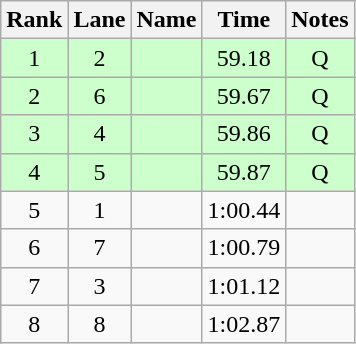<table class="wikitable sortable" style="text-align:center">
<tr>
<th>Rank</th>
<th>Lane</th>
<th>Name</th>
<th>Time</th>
<th>Notes</th>
</tr>
<tr bgcolor=ccffcc>
<td>1</td>
<td>2</td>
<td align=left></td>
<td>59.18</td>
<td>Q</td>
</tr>
<tr bgcolor=ccffcc>
<td>2</td>
<td>6</td>
<td align=left></td>
<td>59.67</td>
<td>Q</td>
</tr>
<tr bgcolor=ccffcc>
<td>3</td>
<td>4</td>
<td align=left></td>
<td>59.86</td>
<td>Q</td>
</tr>
<tr bgcolor=ccffcc>
<td>4</td>
<td>5</td>
<td align=left></td>
<td>59.87</td>
<td>Q</td>
</tr>
<tr>
<td>5</td>
<td>1</td>
<td align=left></td>
<td>1:00.44</td>
<td></td>
</tr>
<tr>
<td>6</td>
<td>7</td>
<td align=left></td>
<td>1:00.79</td>
<td></td>
</tr>
<tr>
<td>7</td>
<td>3</td>
<td align=left></td>
<td>1:01.12</td>
<td></td>
</tr>
<tr>
<td>8</td>
<td>8</td>
<td align=left></td>
<td>1:02.87</td>
<td></td>
</tr>
</table>
